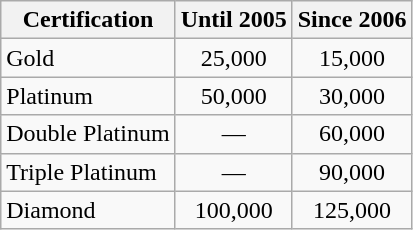<table class="wikitable" style="text-align:center;">
<tr>
<th>Certification</th>
<th>Until 2005</th>
<th>Since 2006</th>
</tr>
<tr>
<td style="text-align:left;">Gold</td>
<td>25,000</td>
<td>15,000</td>
</tr>
<tr>
<td style="text-align:left;">Platinum</td>
<td>50,000</td>
<td>30,000</td>
</tr>
<tr>
<td style="text-align:left;">Double Platinum</td>
<td>—</td>
<td>60,000</td>
</tr>
<tr>
<td style="text-align:left;">Triple Platinum</td>
<td>—</td>
<td>90,000</td>
</tr>
<tr>
<td style="text-align:left;">Diamond</td>
<td>100,000</td>
<td>125,000</td>
</tr>
</table>
